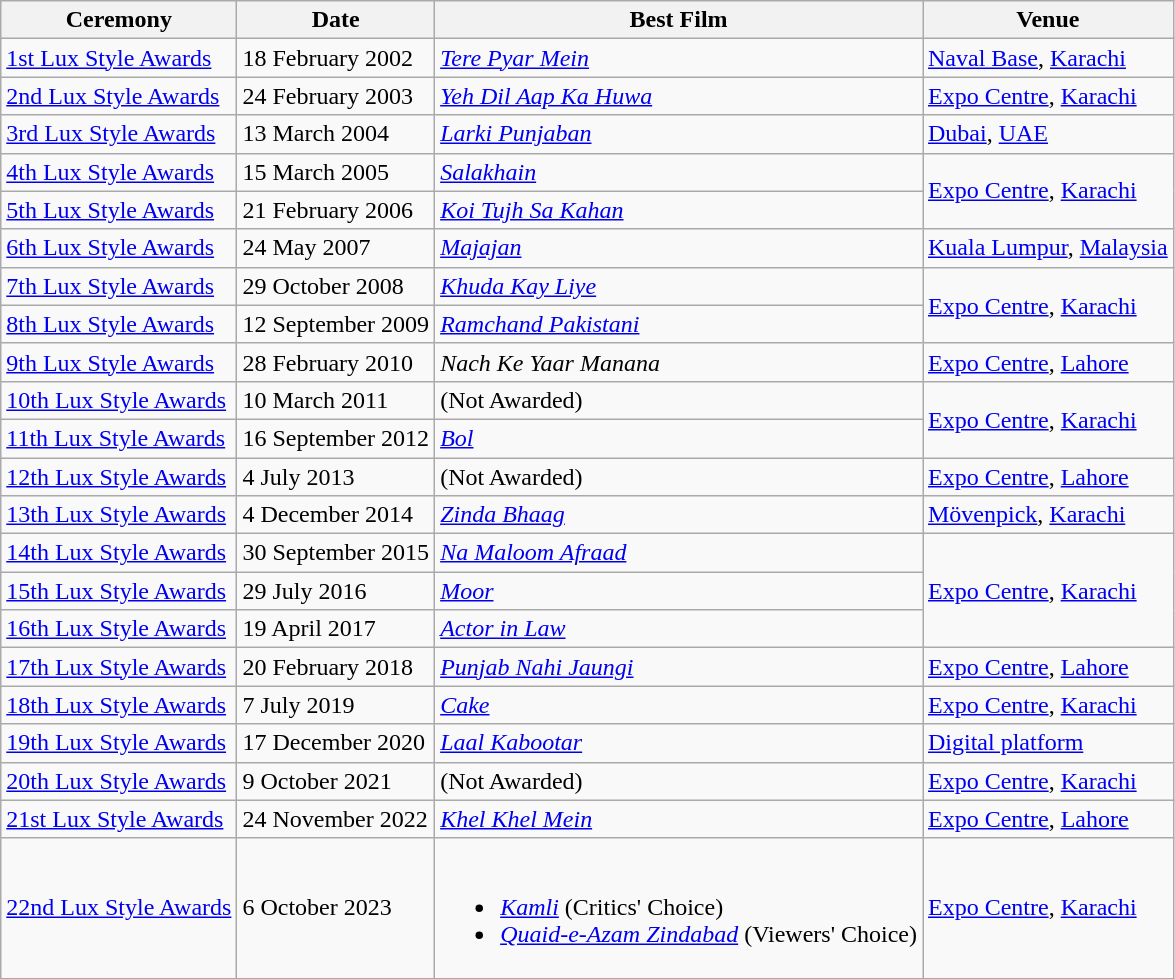<table class="wikitable">
<tr>
<th>Ceremony</th>
<th>Date</th>
<th>Best Film</th>
<th>Venue</th>
</tr>
<tr>
<td><a href='#'>1st Lux Style Awards</a></td>
<td>18 February 2002</td>
<td><em><a href='#'>Tere Pyar Mein</a></em></td>
<td><a href='#'>Naval Base</a>, <a href='#'>Karachi</a></td>
</tr>
<tr>
<td><a href='#'>2nd Lux Style Awards</a></td>
<td>24 February 2003</td>
<td><em><a href='#'>Yeh Dil Aap Ka Huwa</a></em></td>
<td><a href='#'>Expo Centre</a>, <a href='#'>Karachi</a></td>
</tr>
<tr>
<td><a href='#'>3rd Lux Style Awards</a></td>
<td>13 March 2004</td>
<td><em><a href='#'>Larki Punjaban</a></em></td>
<td><a href='#'>Dubai</a>, <a href='#'>UAE</a></td>
</tr>
<tr>
<td><a href='#'>4th Lux Style Awards</a></td>
<td>15 March 2005</td>
<td><em><a href='#'>Salakhain</a></em></td>
<td rowspan="2"><a href='#'>Expo Centre</a>, <a href='#'>Karachi</a></td>
</tr>
<tr>
<td><a href='#'>5th Lux Style Awards</a></td>
<td>21 February 2006</td>
<td><em><a href='#'>Koi Tujh Sa Kahan</a></em></td>
</tr>
<tr>
<td><a href='#'>6th Lux Style Awards</a></td>
<td>24 May 2007</td>
<td><em><a href='#'>Majajan</a></em></td>
<td><a href='#'>Kuala Lumpur</a>, <a href='#'>Malaysia</a></td>
</tr>
<tr>
<td><a href='#'>7th Lux Style Awards</a></td>
<td>29 October 2008</td>
<td><em><a href='#'>Khuda Kay Liye</a></em></td>
<td rowspan="2"><a href='#'>Expo Centre</a>, <a href='#'>Karachi</a></td>
</tr>
<tr>
<td><a href='#'>8th Lux Style Awards</a></td>
<td>12 September 2009</td>
<td><em><a href='#'>Ramchand Pakistani</a></em></td>
</tr>
<tr>
<td><a href='#'>9th Lux Style Awards</a></td>
<td>28 February 2010</td>
<td><em>Nach Ke Yaar Manana</em></td>
<td><a href='#'>Expo Centre</a>, <a href='#'>Lahore</a></td>
</tr>
<tr>
<td><a href='#'>10th Lux Style Awards</a></td>
<td>10 March 2011</td>
<td>(Not Awarded)</td>
<td rowspan="2"><a href='#'>Expo Centre</a>, <a href='#'>Karachi</a></td>
</tr>
<tr>
<td><a href='#'>11th Lux Style Awards</a></td>
<td>16 September 2012</td>
<td><em><a href='#'>Bol</a></em></td>
</tr>
<tr>
<td><a href='#'>12th Lux Style Awards</a></td>
<td>4 July 2013</td>
<td>(Not Awarded)</td>
<td><a href='#'>Expo Centre</a>, <a href='#'>Lahore</a></td>
</tr>
<tr>
<td><a href='#'>13th Lux Style Awards</a></td>
<td>4 December 2014</td>
<td><em><a href='#'>Zinda Bhaag</a></em></td>
<td><a href='#'>Mövenpick</a>, <a href='#'>Karachi</a></td>
</tr>
<tr>
<td><a href='#'>14th Lux Style Awards</a></td>
<td>30 September 2015</td>
<td><em><a href='#'>Na Maloom Afraad</a></em></td>
<td rowspan="3"><a href='#'>Expo Centre</a>, <a href='#'>Karachi</a></td>
</tr>
<tr>
<td><a href='#'>15th Lux Style Awards</a></td>
<td>29 July 2016</td>
<td><em><a href='#'>Moor</a></em></td>
</tr>
<tr>
<td><a href='#'>16th Lux Style Awards</a></td>
<td>19 April 2017</td>
<td><em><a href='#'>Actor in Law</a></em></td>
</tr>
<tr>
<td><a href='#'>17th Lux Style Awards</a></td>
<td>20 February 2018</td>
<td><em><a href='#'>Punjab Nahi Jaungi</a></em></td>
<td><a href='#'>Expo Centre</a>, <a href='#'>Lahore</a></td>
</tr>
<tr>
<td><a href='#'>18th Lux Style Awards</a></td>
<td>7 July 2019</td>
<td><em><a href='#'>Cake</a></em></td>
<td><a href='#'>Expo Centre</a>, <a href='#'>Karachi</a></td>
</tr>
<tr>
<td><a href='#'>19th Lux Style Awards</a></td>
<td>17 December 2020</td>
<td><em><a href='#'>Laal Kabootar</a></em></td>
<td><a href='#'>Digital platform</a></td>
</tr>
<tr>
<td><a href='#'>20th Lux Style Awards</a></td>
<td>9 October 2021</td>
<td>(Not Awarded)</td>
<td><a href='#'>Expo Centre</a>, <a href='#'>Karachi</a></td>
</tr>
<tr>
<td><a href='#'>21st Lux Style Awards</a></td>
<td>24 November 2022</td>
<td><em><a href='#'>Khel Khel Mein</a></em></td>
<td><a href='#'>Expo Centre</a>, <a href='#'>Lahore</a></td>
</tr>
<tr>
<td><a href='#'>22nd Lux Style Awards</a></td>
<td>6 October 2023</td>
<td><br><ul><li><em><a href='#'>Kamli</a></em> (Critics' Choice)</li><li><em><a href='#'>Quaid-e-Azam Zindabad</a></em> (Viewers' Choice)</li></ul></td>
<td><a href='#'>Expo Centre</a>, <a href='#'>Karachi</a></td>
</tr>
</table>
